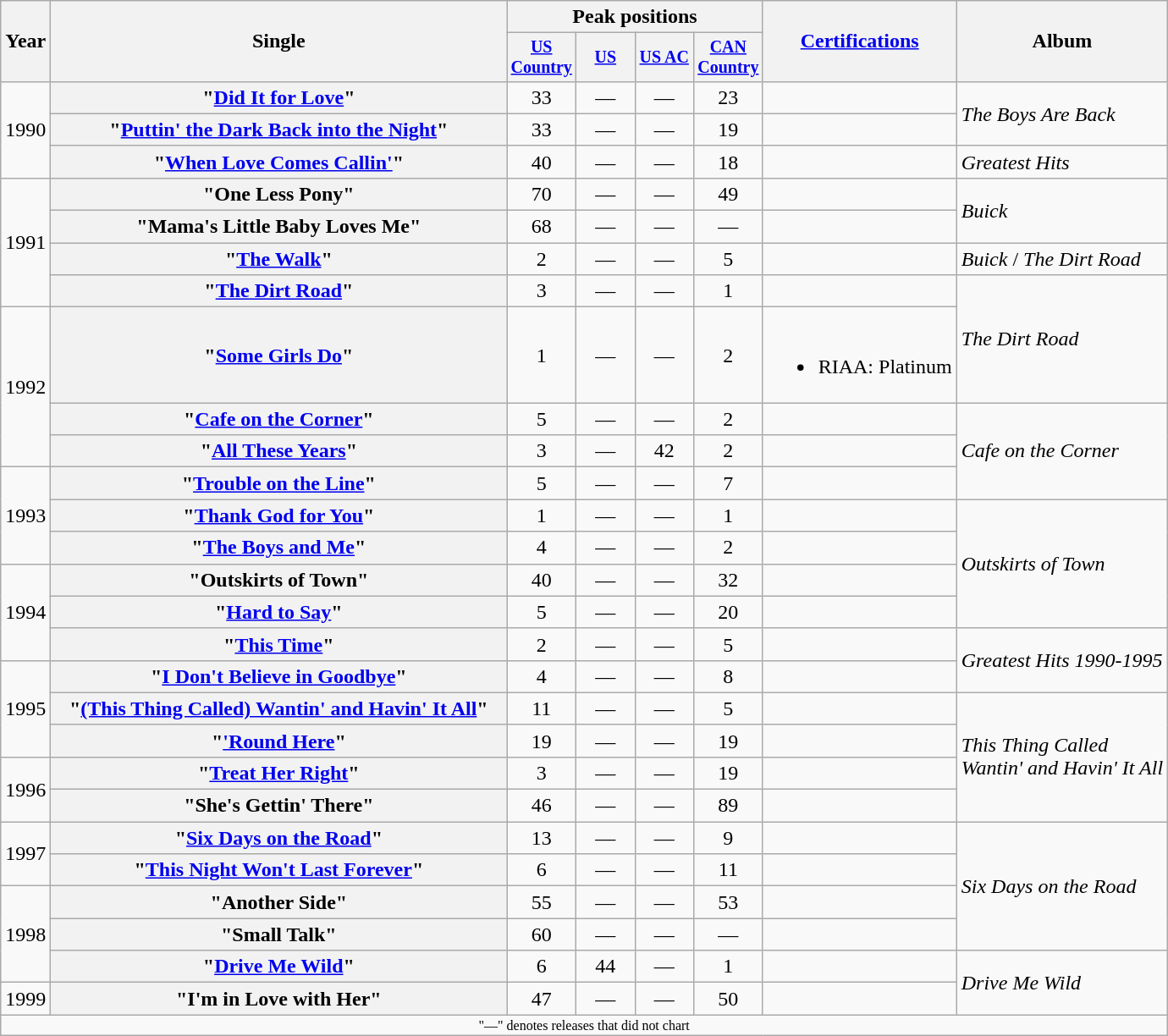<table class="wikitable plainrowheaders" style="text-align:center;">
<tr>
<th rowspan="2">Year</th>
<th rowspan="2" style="width:22em;">Single</th>
<th colspan="4">Peak positions</th>
<th rowspan="2"><a href='#'>Certifications</a></th>
<th rowspan="2">Album</th>
</tr>
<tr style="font-size:smaller;">
<th width="40"><a href='#'>US Country</a><br></th>
<th width="40"><a href='#'>US</a><br></th>
<th width="40"><a href='#'>US AC</a><br></th>
<th width="40"><a href='#'>CAN Country</a><br></th>
</tr>
<tr>
<td rowspan="3">1990</td>
<th scope="row">"<a href='#'>Did It for Love</a>"</th>
<td>33</td>
<td>—</td>
<td>—</td>
<td>23</td>
<td></td>
<td rowspan="2" align="left"><em>The Boys Are Back</em></td>
</tr>
<tr>
<th scope="row">"<a href='#'>Puttin' the Dark Back into the Night</a>"</th>
<td>33</td>
<td>—</td>
<td>—</td>
<td>19</td>
<td></td>
</tr>
<tr>
<th scope="row">"<a href='#'>When Love Comes Callin'</a>"</th>
<td>40</td>
<td>—</td>
<td>—</td>
<td>18</td>
<td></td>
<td align="left"><em>Greatest Hits</em></td>
</tr>
<tr>
<td rowspan="4">1991</td>
<th scope="row">"One Less Pony"</th>
<td>70</td>
<td>—</td>
<td>—</td>
<td>49</td>
<td></td>
<td rowspan="2" align="left"><em>Buick</em></td>
</tr>
<tr>
<th scope="row">"Mama's Little Baby Loves Me"</th>
<td>68</td>
<td>—</td>
<td>—</td>
<td>—</td>
<td></td>
</tr>
<tr>
<th scope="row">"<a href='#'>The Walk</a>"</th>
<td>2</td>
<td>—</td>
<td>—</td>
<td>5</td>
<td></td>
<td align="left"><em>Buick</em> / <em>The Dirt Road</em></td>
</tr>
<tr>
<th scope="row">"<a href='#'>The Dirt Road</a>"</th>
<td>3</td>
<td>—</td>
<td>—</td>
<td>1</td>
<td></td>
<td rowspan="2" align="left"><em>The Dirt Road</em></td>
</tr>
<tr>
<td rowspan="3">1992</td>
<th scope="row">"<a href='#'>Some Girls Do</a>"</th>
<td>1</td>
<td>—</td>
<td>—</td>
<td>2</td>
<td><br><ul><li>RIAA: Platinum</li></ul></td>
</tr>
<tr>
<th scope="row">"<a href='#'>Cafe on the Corner</a>"</th>
<td>5</td>
<td>—</td>
<td>—</td>
<td>2</td>
<td></td>
<td rowspan="3" align="left"><em>Cafe on the Corner</em></td>
</tr>
<tr>
<th scope="row">"<a href='#'>All These Years</a>"</th>
<td>3</td>
<td>—</td>
<td>42</td>
<td>2</td>
<td></td>
</tr>
<tr>
<td rowspan="3">1993</td>
<th scope="row">"<a href='#'>Trouble on the Line</a>"</th>
<td>5</td>
<td>—</td>
<td>—</td>
<td>7</td>
<td></td>
</tr>
<tr>
<th scope="row">"<a href='#'>Thank God for You</a>"</th>
<td>1</td>
<td>—</td>
<td>—</td>
<td>1</td>
<td></td>
<td rowspan="4" align="left"><em>Outskirts of Town</em></td>
</tr>
<tr>
<th scope="row">"<a href='#'>The Boys and Me</a>"</th>
<td>4</td>
<td>—</td>
<td>—</td>
<td>2</td>
<td></td>
</tr>
<tr>
<td rowspan="3">1994</td>
<th scope="row">"Outskirts of Town"</th>
<td>40</td>
<td>—</td>
<td>—</td>
<td>32</td>
<td></td>
</tr>
<tr>
<th scope="row">"<a href='#'>Hard to Say</a>"</th>
<td>5</td>
<td>—</td>
<td>—</td>
<td>20</td>
<td></td>
</tr>
<tr>
<th scope="row">"<a href='#'>This Time</a>"</th>
<td>2</td>
<td>—</td>
<td>—</td>
<td>5</td>
<td></td>
<td rowspan="2" align="left"><em>Greatest Hits 1990-1995</em></td>
</tr>
<tr>
<td rowspan="3">1995</td>
<th scope="row">"<a href='#'>I Don't Believe in Goodbye</a>"</th>
<td>4</td>
<td>—</td>
<td>—</td>
<td>8</td>
<td></td>
</tr>
<tr>
<th scope="row">"<a href='#'>(This Thing Called) Wantin' and Havin' It All</a>"</th>
<td>11</td>
<td>—</td>
<td>—</td>
<td>5</td>
<td></td>
<td rowspan="4" align="left"><em>This Thing Called<br>Wantin' and Havin' It All</em></td>
</tr>
<tr>
<th scope="row">"<a href='#'>'Round Here</a>"</th>
<td>19</td>
<td>—</td>
<td>—</td>
<td>19</td>
<td></td>
</tr>
<tr>
<td rowspan="2">1996</td>
<th scope="row">"<a href='#'>Treat Her Right</a>"</th>
<td>3</td>
<td>—</td>
<td>—</td>
<td>19</td>
<td></td>
</tr>
<tr>
<th scope="row">"She's Gettin' There"</th>
<td>46</td>
<td>—</td>
<td>—</td>
<td>89</td>
<td></td>
</tr>
<tr>
<td rowspan="2">1997</td>
<th scope="row">"<a href='#'>Six Days on the Road</a>"</th>
<td>13</td>
<td>—</td>
<td>—</td>
<td>9</td>
<td></td>
<td rowspan="4" align="left"><em>Six Days on the Road</em></td>
</tr>
<tr>
<th scope="row">"<a href='#'>This Night Won't Last Forever</a>"</th>
<td>6</td>
<td>—</td>
<td>—</td>
<td>11</td>
<td></td>
</tr>
<tr>
<td rowspan="3">1998</td>
<th scope="row">"Another Side"</th>
<td>55</td>
<td>—</td>
<td>—</td>
<td>53</td>
<td></td>
</tr>
<tr>
<th scope="row">"Small Talk"</th>
<td>60</td>
<td>—</td>
<td>—</td>
<td>—</td>
<td></td>
</tr>
<tr>
<th scope="row">"<a href='#'>Drive Me Wild</a>"</th>
<td>6</td>
<td>44</td>
<td>—</td>
<td>1</td>
<td></td>
<td rowspan="2" align="left"><em>Drive Me Wild</em></td>
</tr>
<tr>
<td>1999</td>
<th scope="row">"I'm in Love with Her"</th>
<td>47</td>
<td>—</td>
<td>—</td>
<td>50</td>
<td></td>
</tr>
<tr>
<td colspan="8" style="font-size:8pt">"—" denotes releases that did not chart</td>
</tr>
</table>
